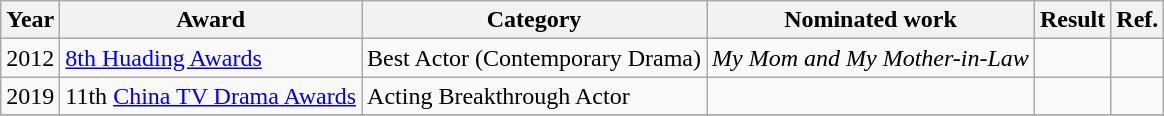<table class="wikitable">
<tr>
<th>Year</th>
<th>Award</th>
<th>Category</th>
<th>Nominated work</th>
<th>Result</th>
<th>Ref.</th>
</tr>
<tr>
<td>2012</td>
<td><a href='#'>8th Huading Awards</a></td>
<td>Best Actor (Contemporary Drama)</td>
<td><em> My Mom and My Mother-in-Law</em></td>
<td></td>
<td></td>
</tr>
<tr>
<td>2019</td>
<td>11th <a href='#'>China TV Drama Awards</a></td>
<td>Acting Breakthrough Actor</td>
<td></td>
<td></td>
<td></td>
</tr>
<tr>
</tr>
</table>
